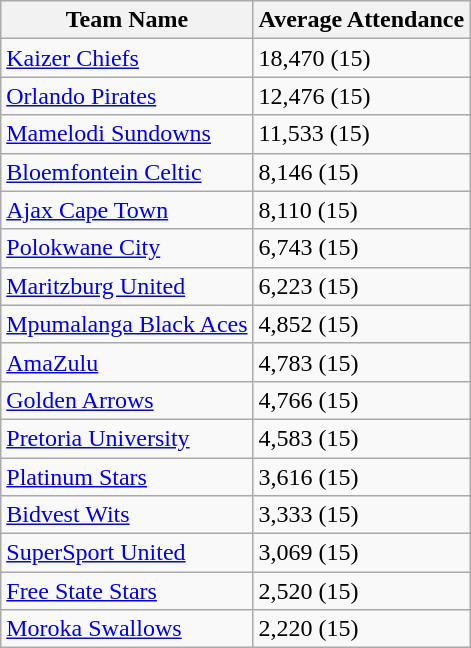<table class="wikitable sortable">
<tr>
<th>Team Name</th>
<th>Average Attendance</th>
</tr>
<tr>
<td><a href='#'>Kaizer Chiefs</a></td>
<td>18,470 (15)</td>
</tr>
<tr>
<td><a href='#'>Orlando Pirates</a></td>
<td>12,476 (15)</td>
</tr>
<tr>
<td><a href='#'>Mamelodi Sundowns</a></td>
<td>11,533 (15)</td>
</tr>
<tr>
<td><a href='#'>Bloemfontein Celtic</a></td>
<td>8,146 (15)</td>
</tr>
<tr>
<td><a href='#'>Ajax Cape Town</a></td>
<td>8,110 (15)</td>
</tr>
<tr>
<td><a href='#'>Polokwane City</a></td>
<td>6,743 (15)</td>
</tr>
<tr>
<td><a href='#'>Maritzburg United</a></td>
<td>6,223 (15)</td>
</tr>
<tr>
<td><a href='#'>Mpumalanga Black Aces</a></td>
<td>4,852 (15)</td>
</tr>
<tr>
<td><a href='#'>AmaZulu</a></td>
<td>4,783 (15)</td>
</tr>
<tr>
<td><a href='#'>Golden Arrows</a></td>
<td>4,766 (15)</td>
</tr>
<tr>
<td><a href='#'>Pretoria University</a></td>
<td>4,583 (15)</td>
</tr>
<tr>
<td><a href='#'>Platinum Stars</a></td>
<td>3,616 (15)</td>
</tr>
<tr>
<td><a href='#'>Bidvest Wits</a></td>
<td>3,333 (15)</td>
</tr>
<tr>
<td><a href='#'>SuperSport United</a></td>
<td>3,069 (15)</td>
</tr>
<tr>
<td><a href='#'>Free State Stars</a></td>
<td>2,520 (15)</td>
</tr>
<tr>
<td><a href='#'>Moroka Swallows</a></td>
<td>2,220 (15)</td>
</tr>
</table>
